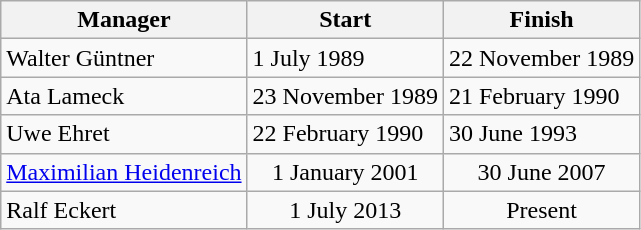<table class="wikitable">
<tr>
<th>Manager</th>
<th>Start</th>
<th>Finish</th>
</tr>
<tr>
<td>Walter Güntner</td>
<td>1 July 1989</td>
<td>22 November 1989</td>
</tr>
<tr>
<td>Ata Lameck</td>
<td>23 November 1989</td>
<td>21 February 1990</td>
</tr>
<tr>
<td>Uwe Ehret</td>
<td>22 February 1990</td>
<td>30 June 1993</td>
</tr>
<tr align="center">
<td align="left"><a href='#'>Maximilian Heidenreich</a></td>
<td>1 January 2001</td>
<td>30 June 2007</td>
</tr>
<tr align="center">
<td align="left">Ralf Eckert</td>
<td>1 July 2013</td>
<td>Present</td>
</tr>
</table>
